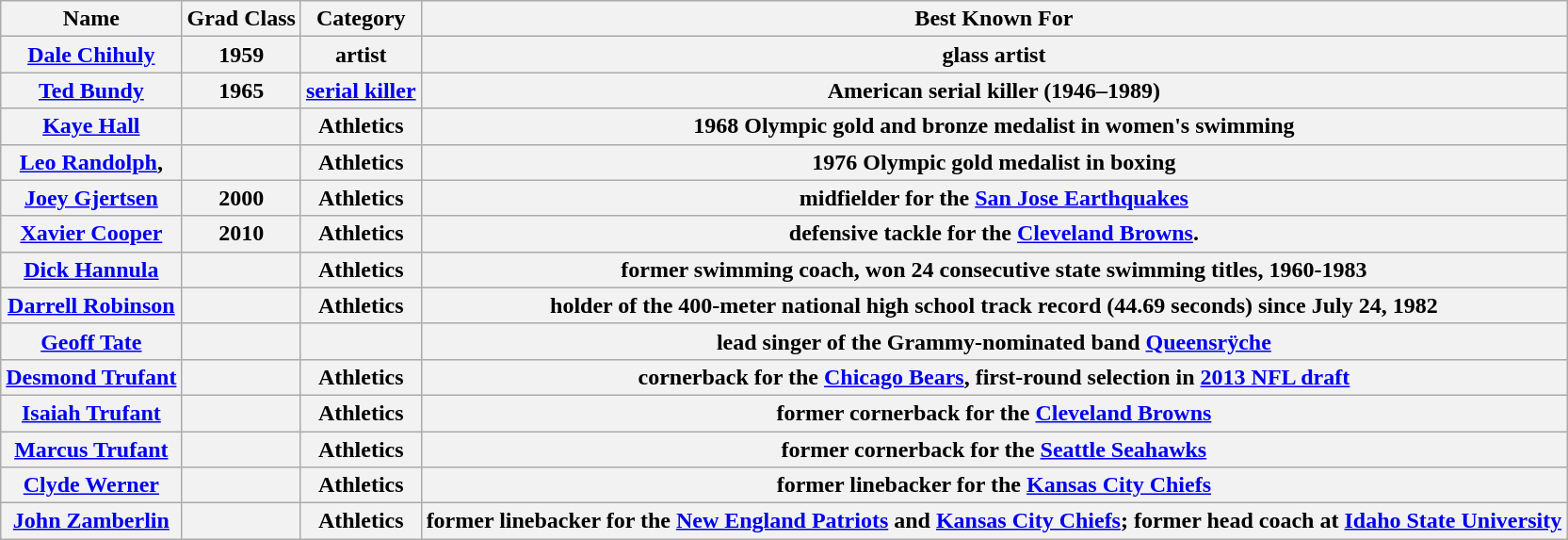<table class="wikitable sortable plainrowheaders">
<tr>
<th scope="col">Name</th>
<th scope="col">Grad Class</th>
<th scope="col">Category</th>
<th scope="col">Best Known For</th>
</tr>
<tr>
<th><a href='#'>Dale Chihuly</a></th>
<th>1959</th>
<th>artist</th>
<th>glass artist</th>
</tr>
<tr>
<th><a href='#'>Ted Bundy</a></th>
<th>1965</th>
<th><a href='#'>serial killer</a></th>
<th>American serial killer (1946–1989)</th>
</tr>
<tr>
<th><a href='#'>Kaye Hall</a></th>
<th></th>
<th>Athletics</th>
<th>1968 Olympic gold and bronze medalist in women's swimming</th>
</tr>
<tr>
<th><a href='#'>Leo Randolph</a>,</th>
<th></th>
<th>Athletics</th>
<th>1976 Olympic gold medalist in boxing</th>
</tr>
<tr>
<th><a href='#'>Joey Gjertsen</a></th>
<th>2000</th>
<th>Athletics</th>
<th>midfielder for the <a href='#'>San Jose Earthquakes</a></th>
</tr>
<tr>
<th><a href='#'>Xavier Cooper</a></th>
<th>2010</th>
<th>Athletics</th>
<th>defensive tackle for the <a href='#'>Cleveland Browns</a>.</th>
</tr>
<tr>
<th><a href='#'>Dick Hannula</a></th>
<th></th>
<th>Athletics</th>
<th>former swimming coach, won 24 consecutive state swimming titles, 1960-1983</th>
</tr>
<tr>
<th><a href='#'>Darrell Robinson</a></th>
<th></th>
<th>Athletics</th>
<th>holder of the 400-meter national high school track record (44.69 seconds) since July 24, 1982</th>
</tr>
<tr>
<th><a href='#'>Geoff Tate</a></th>
<th></th>
<th></th>
<th>lead singer of the Grammy-nominated band <a href='#'>Queensrÿche</a></th>
</tr>
<tr>
<th><a href='#'>Desmond Trufant</a></th>
<th></th>
<th>Athletics</th>
<th>cornerback for the <a href='#'>Chicago Bears</a>, first-round selection in <a href='#'>2013 NFL draft</a></th>
</tr>
<tr>
<th><a href='#'>Isaiah Trufant</a></th>
<th></th>
<th>Athletics</th>
<th>former cornerback for the <a href='#'>Cleveland Browns</a></th>
</tr>
<tr>
<th><a href='#'>Marcus Trufant</a></th>
<th></th>
<th>Athletics</th>
<th>former cornerback for the <a href='#'>Seattle Seahawks</a></th>
</tr>
<tr>
<th><a href='#'>Clyde Werner</a></th>
<th></th>
<th>Athletics</th>
<th>former linebacker for the <a href='#'>Kansas City Chiefs</a></th>
</tr>
<tr>
<th><a href='#'>John Zamberlin</a></th>
<th></th>
<th>Athletics</th>
<th>former linebacker for the <a href='#'>New England Patriots</a> and <a href='#'>Kansas City Chiefs</a>; former head coach at <a href='#'>Idaho State University</a></th>
</tr>
</table>
